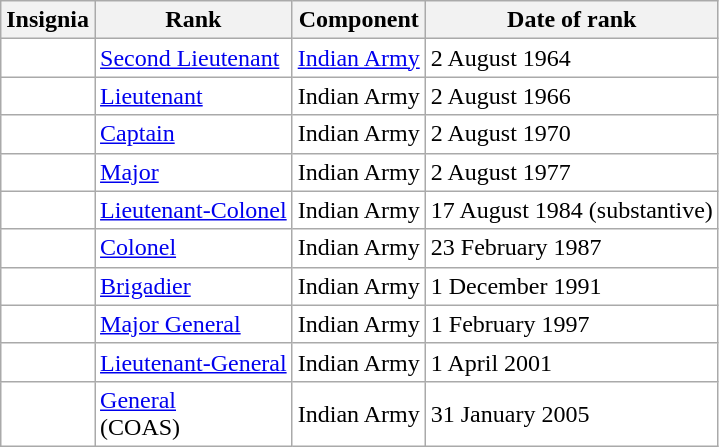<table class="wikitable" style="background:white">
<tr>
<th>Insignia</th>
<th>Rank</th>
<th>Component</th>
<th>Date of rank</th>
</tr>
<tr>
<td align="center"></td>
<td><a href='#'>Second Lieutenant</a></td>
<td><a href='#'>Indian Army</a></td>
<td>2 August 1964</td>
</tr>
<tr>
<td align="center"></td>
<td><a href='#'>Lieutenant</a></td>
<td>Indian Army</td>
<td>2 August 1966</td>
</tr>
<tr>
<td align="center"></td>
<td><a href='#'>Captain</a></td>
<td>Indian Army</td>
<td>2 August 1970</td>
</tr>
<tr>
<td align="center"></td>
<td><a href='#'>Major</a></td>
<td>Indian Army</td>
<td>2 August 1977</td>
</tr>
<tr>
<td align="center"></td>
<td><a href='#'>Lieutenant-Colonel</a></td>
<td>Indian Army</td>
<td>17 August 1984 (substantive)</td>
</tr>
<tr>
<td align="center"></td>
<td><a href='#'>Colonel</a></td>
<td>Indian Army</td>
<td>23 February 1987</td>
</tr>
<tr>
<td align="center"></td>
<td><a href='#'>Brigadier</a></td>
<td>Indian Army</td>
<td>1 December 1991</td>
</tr>
<tr>
<td align="center"></td>
<td><a href='#'>Major General</a></td>
<td>Indian Army</td>
<td>1 February 1997</td>
</tr>
<tr>
<td align="center"></td>
<td><a href='#'>Lieutenant-General</a></td>
<td>Indian Army</td>
<td>1 April 2001</td>
</tr>
<tr>
<td align="center"></td>
<td><a href='#'>General</a><br>(COAS)</td>
<td>Indian Army</td>
<td>31 January 2005</td>
</tr>
</table>
